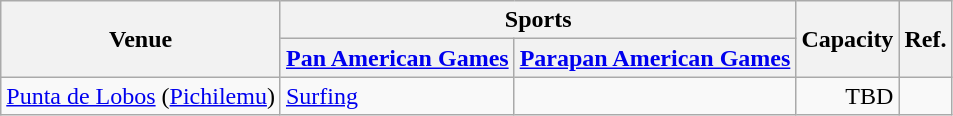<table class="wikitable sortable">
<tr>
<th rowspan="2">Venue</th>
<th colspan="2" class="unsortable">Sports</th>
<th rowspan="2">Capacity</th>
<th rowspan="2" class="unsortable">Ref.</th>
</tr>
<tr>
<th><a href='#'>Pan American Games</a></th>
<th><a href='#'>Parapan American Games</a></th>
</tr>
<tr>
<td><a href='#'>Punta de Lobos</a> (<a href='#'>Pichilemu</a>)</td>
<td><a href='#'>Surfing</a></td>
<td></td>
<td align="right">TBD</td>
<td align=center></td>
</tr>
</table>
